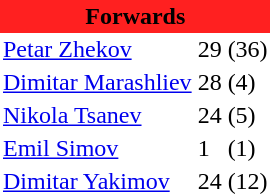<table class="toccolours" border="0" cellpadding="2" cellspacing="0" align="left" style="margin:0.5em;">
<tr>
<th colspan="4" align="center" bgcolor="#FF2020"><span>Forwards</span></th>
</tr>
<tr>
<td> <a href='#'>Petar Zhekov</a></td>
<td>29</td>
<td>(36)</td>
</tr>
<tr>
<td> <a href='#'>Dimitar Marashliev</a></td>
<td>28</td>
<td>(4)</td>
</tr>
<tr>
<td> <a href='#'>Nikola Tsanev</a></td>
<td>24</td>
<td>(5)</td>
</tr>
<tr>
<td> <a href='#'>Emil Simov</a></td>
<td>1</td>
<td>(1)</td>
</tr>
<tr>
<td> <a href='#'>Dimitar Yakimov</a></td>
<td>24</td>
<td>(12)</td>
</tr>
<tr>
</tr>
</table>
